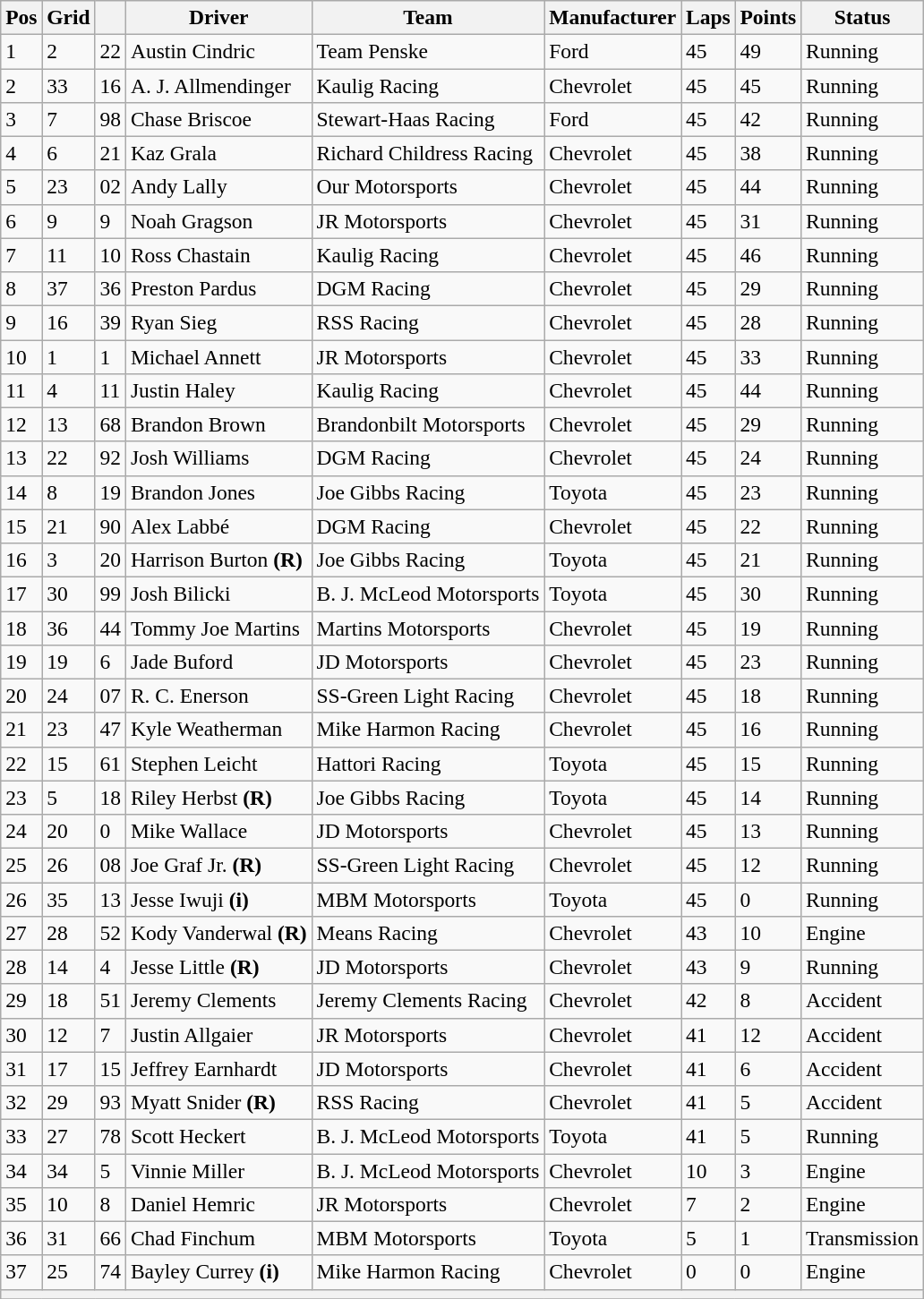<table class="wikitable" style="font-size:98%">
<tr>
<th>Pos</th>
<th>Grid</th>
<th></th>
<th>Driver</th>
<th>Team</th>
<th>Manufacturer</th>
<th>Laps</th>
<th>Points</th>
<th>Status</th>
</tr>
<tr>
<td>1</td>
<td>2</td>
<td>22</td>
<td>Austin Cindric</td>
<td>Team Penske</td>
<td>Ford</td>
<td>45</td>
<td>49</td>
<td>Running</td>
</tr>
<tr>
<td>2</td>
<td>33</td>
<td>16</td>
<td>A. J. Allmendinger</td>
<td>Kaulig Racing</td>
<td>Chevrolet</td>
<td>45</td>
<td>45</td>
<td>Running</td>
</tr>
<tr>
<td>3</td>
<td>7</td>
<td>98</td>
<td>Chase Briscoe</td>
<td>Stewart-Haas Racing</td>
<td>Ford</td>
<td>45</td>
<td>42</td>
<td>Running</td>
</tr>
<tr>
<td>4</td>
<td>6</td>
<td>21</td>
<td>Kaz Grala</td>
<td>Richard Childress Racing</td>
<td>Chevrolet</td>
<td>45</td>
<td>38</td>
<td>Running</td>
</tr>
<tr>
<td>5</td>
<td>23</td>
<td>02</td>
<td>Andy Lally</td>
<td>Our Motorsports</td>
<td>Chevrolet</td>
<td>45</td>
<td>44</td>
<td>Running</td>
</tr>
<tr>
<td>6</td>
<td>9</td>
<td>9</td>
<td>Noah Gragson</td>
<td>JR Motorsports</td>
<td>Chevrolet</td>
<td>45</td>
<td>31</td>
<td>Running</td>
</tr>
<tr>
<td>7</td>
<td>11</td>
<td>10</td>
<td>Ross Chastain</td>
<td>Kaulig Racing</td>
<td>Chevrolet</td>
<td>45</td>
<td>46</td>
<td>Running</td>
</tr>
<tr>
<td>8</td>
<td>37</td>
<td>36</td>
<td>Preston Pardus</td>
<td>DGM Racing</td>
<td>Chevrolet</td>
<td>45</td>
<td>29</td>
<td>Running</td>
</tr>
<tr>
<td>9</td>
<td>16</td>
<td>39</td>
<td>Ryan Sieg</td>
<td>RSS Racing</td>
<td>Chevrolet</td>
<td>45</td>
<td>28</td>
<td>Running</td>
</tr>
<tr>
<td>10</td>
<td>1</td>
<td>1</td>
<td>Michael Annett</td>
<td>JR Motorsports</td>
<td>Chevrolet</td>
<td>45</td>
<td>33</td>
<td>Running</td>
</tr>
<tr>
<td>11</td>
<td>4</td>
<td>11</td>
<td>Justin Haley</td>
<td>Kaulig Racing</td>
<td>Chevrolet</td>
<td>45</td>
<td>44</td>
<td>Running</td>
</tr>
<tr>
<td>12</td>
<td>13</td>
<td>68</td>
<td>Brandon Brown</td>
<td>Brandonbilt Motorsports</td>
<td>Chevrolet</td>
<td>45</td>
<td>29</td>
<td>Running</td>
</tr>
<tr>
<td>13</td>
<td>22</td>
<td>92</td>
<td>Josh Williams</td>
<td>DGM Racing</td>
<td>Chevrolet</td>
<td>45</td>
<td>24</td>
<td>Running</td>
</tr>
<tr>
<td>14</td>
<td>8</td>
<td>19</td>
<td>Brandon Jones</td>
<td>Joe Gibbs Racing</td>
<td>Toyota</td>
<td>45</td>
<td>23</td>
<td>Running</td>
</tr>
<tr>
<td>15</td>
<td>21</td>
<td>90</td>
<td>Alex Labbé</td>
<td>DGM Racing</td>
<td>Chevrolet</td>
<td>45</td>
<td>22</td>
<td>Running</td>
</tr>
<tr>
<td>16</td>
<td>3</td>
<td>20</td>
<td>Harrison Burton <strong>(R)</strong></td>
<td>Joe Gibbs Racing</td>
<td>Toyota</td>
<td>45</td>
<td>21</td>
<td>Running</td>
</tr>
<tr>
<td>17</td>
<td>30</td>
<td>99</td>
<td>Josh Bilicki</td>
<td>B. J. McLeod Motorsports</td>
<td>Toyota</td>
<td>45</td>
<td>30</td>
<td>Running</td>
</tr>
<tr>
<td>18</td>
<td>36</td>
<td>44</td>
<td>Tommy Joe Martins</td>
<td>Martins Motorsports</td>
<td>Chevrolet</td>
<td>45</td>
<td>19</td>
<td>Running</td>
</tr>
<tr>
<td>19</td>
<td>19</td>
<td>6</td>
<td>Jade Buford</td>
<td>JD Motorsports</td>
<td>Chevrolet</td>
<td>45</td>
<td>23</td>
<td>Running</td>
</tr>
<tr>
<td>20</td>
<td>24</td>
<td>07</td>
<td>R. C. Enerson</td>
<td>SS-Green Light Racing</td>
<td>Chevrolet</td>
<td>45</td>
<td>18</td>
<td>Running</td>
</tr>
<tr>
<td>21</td>
<td>23</td>
<td>47</td>
<td>Kyle Weatherman</td>
<td>Mike Harmon Racing</td>
<td>Chevrolet</td>
<td>45</td>
<td>16</td>
<td>Running</td>
</tr>
<tr>
<td>22</td>
<td>15</td>
<td>61</td>
<td>Stephen Leicht</td>
<td>Hattori Racing</td>
<td>Toyota</td>
<td>45</td>
<td>15</td>
<td>Running</td>
</tr>
<tr>
<td>23</td>
<td>5</td>
<td>18</td>
<td>Riley Herbst <strong>(R)</strong></td>
<td>Joe Gibbs Racing</td>
<td>Toyota</td>
<td>45</td>
<td>14</td>
<td>Running</td>
</tr>
<tr>
<td>24</td>
<td>20</td>
<td>0</td>
<td>Mike Wallace</td>
<td>JD Motorsports</td>
<td>Chevrolet</td>
<td>45</td>
<td>13</td>
<td>Running</td>
</tr>
<tr>
<td>25</td>
<td>26</td>
<td>08</td>
<td>Joe Graf Jr. <strong>(R)</strong></td>
<td>SS-Green Light Racing</td>
<td>Chevrolet</td>
<td>45</td>
<td>12</td>
<td>Running</td>
</tr>
<tr>
<td>26</td>
<td>35</td>
<td>13</td>
<td>Jesse Iwuji <strong>(i)</strong></td>
<td>MBM Motorsports</td>
<td>Toyota</td>
<td>45</td>
<td>0</td>
<td>Running</td>
</tr>
<tr>
<td>27</td>
<td>28</td>
<td>52</td>
<td>Kody Vanderwal <strong>(R)</strong></td>
<td>Means Racing</td>
<td>Chevrolet</td>
<td>43</td>
<td>10</td>
<td>Engine</td>
</tr>
<tr>
<td>28</td>
<td>14</td>
<td>4</td>
<td>Jesse Little <strong>(R)</strong></td>
<td>JD Motorsports</td>
<td>Chevrolet</td>
<td>43</td>
<td>9</td>
<td>Running</td>
</tr>
<tr>
<td>29</td>
<td>18</td>
<td>51</td>
<td>Jeremy Clements</td>
<td>Jeremy Clements Racing</td>
<td>Chevrolet</td>
<td>42</td>
<td>8</td>
<td>Accident</td>
</tr>
<tr>
<td>30</td>
<td>12</td>
<td>7</td>
<td>Justin Allgaier</td>
<td>JR Motorsports</td>
<td>Chevrolet</td>
<td>41</td>
<td>12</td>
<td>Accident</td>
</tr>
<tr>
<td>31</td>
<td>17</td>
<td>15</td>
<td>Jeffrey Earnhardt</td>
<td>JD Motorsports</td>
<td>Chevrolet</td>
<td>41</td>
<td>6</td>
<td>Accident</td>
</tr>
<tr>
<td>32</td>
<td>29</td>
<td>93</td>
<td>Myatt Snider <strong>(R)</strong></td>
<td>RSS Racing</td>
<td>Chevrolet</td>
<td>41</td>
<td>5</td>
<td>Accident</td>
</tr>
<tr>
<td>33</td>
<td>27</td>
<td>78</td>
<td>Scott Heckert</td>
<td>B. J. McLeod Motorsports</td>
<td>Toyota</td>
<td>41</td>
<td>5</td>
<td>Running</td>
</tr>
<tr>
<td>34</td>
<td>34</td>
<td>5</td>
<td>Vinnie Miller</td>
<td>B. J. McLeod Motorsports</td>
<td>Chevrolet</td>
<td>10</td>
<td>3</td>
<td>Engine</td>
</tr>
<tr>
<td>35</td>
<td>10</td>
<td>8</td>
<td>Daniel Hemric</td>
<td>JR Motorsports</td>
<td>Chevrolet</td>
<td>7</td>
<td>2</td>
<td>Engine</td>
</tr>
<tr>
<td>36</td>
<td>31</td>
<td>66</td>
<td>Chad Finchum</td>
<td>MBM Motorsports</td>
<td>Toyota</td>
<td>5</td>
<td>1</td>
<td>Transmission</td>
</tr>
<tr>
<td>37</td>
<td>25</td>
<td>74</td>
<td>Bayley Currey <strong>(i)</strong></td>
<td>Mike Harmon Racing</td>
<td>Chevrolet</td>
<td>0</td>
<td>0</td>
<td>Engine</td>
</tr>
<tr>
<th colspan="9"></th>
</tr>
<tr>
</tr>
</table>
